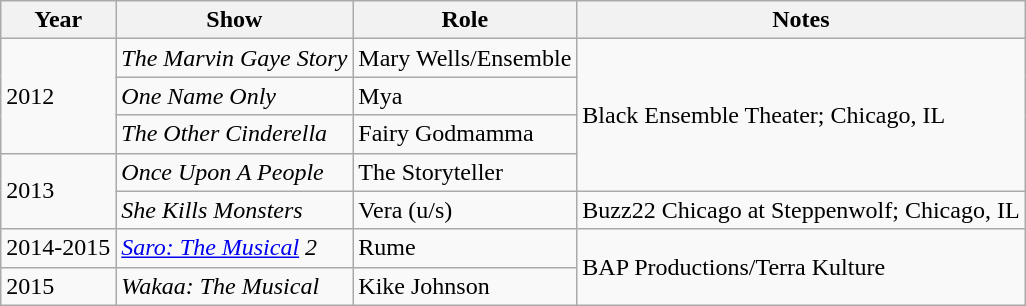<table class="wikitable">
<tr>
<th>Year</th>
<th>Show</th>
<th>Role</th>
<th>Notes</th>
</tr>
<tr>
<td rowspan="3">2012</td>
<td><em>The Marvin Gaye Story</em></td>
<td>Mary Wells/Ensemble</td>
<td rowspan="4">Black Ensemble Theater; Chicago, IL</td>
</tr>
<tr>
<td><em>One Name Only</em></td>
<td>Mya</td>
</tr>
<tr>
<td><em>The Other Cinderella</em></td>
<td>Fairy Godmamma</td>
</tr>
<tr>
<td rowspan="2">2013</td>
<td><em>Once Upon A People</em></td>
<td>The Storyteller</td>
</tr>
<tr>
<td><em>She Kills Monsters</em></td>
<td>Vera (u/s)</td>
<td>Buzz22 Chicago at Steppenwolf; Chicago, IL</td>
</tr>
<tr>
<td>2014-2015</td>
<td><em><a href='#'>Saro: The Musical</a> 2</em></td>
<td>Rume</td>
<td rowspan="2">BAP Productions/Terra Kulture</td>
</tr>
<tr>
<td>2015</td>
<td><em>Wakaa: The Musical</em></td>
<td>Kike Johnson</td>
</tr>
</table>
